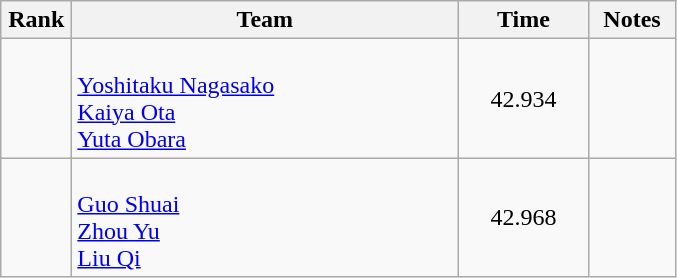<table class=wikitable style="text-align:center">
<tr>
<th width=40>Rank</th>
<th width=250>Team</th>
<th width=80>Time</th>
<th width=50>Notes</th>
</tr>
<tr>
<td></td>
<td align=left><br><a href='#'>Yoshitaku Nagasako</a><br><a href='#'>Kaiya Ota</a><br><a href='#'>Yuta Obara</a></td>
<td>42.934</td>
<td></td>
</tr>
<tr>
<td></td>
<td align=left><br><a href='#'>Guo Shuai</a><br><a href='#'>Zhou Yu</a><br><a href='#'>Liu Qi</a></td>
<td>42.968</td>
<td></td>
</tr>
</table>
